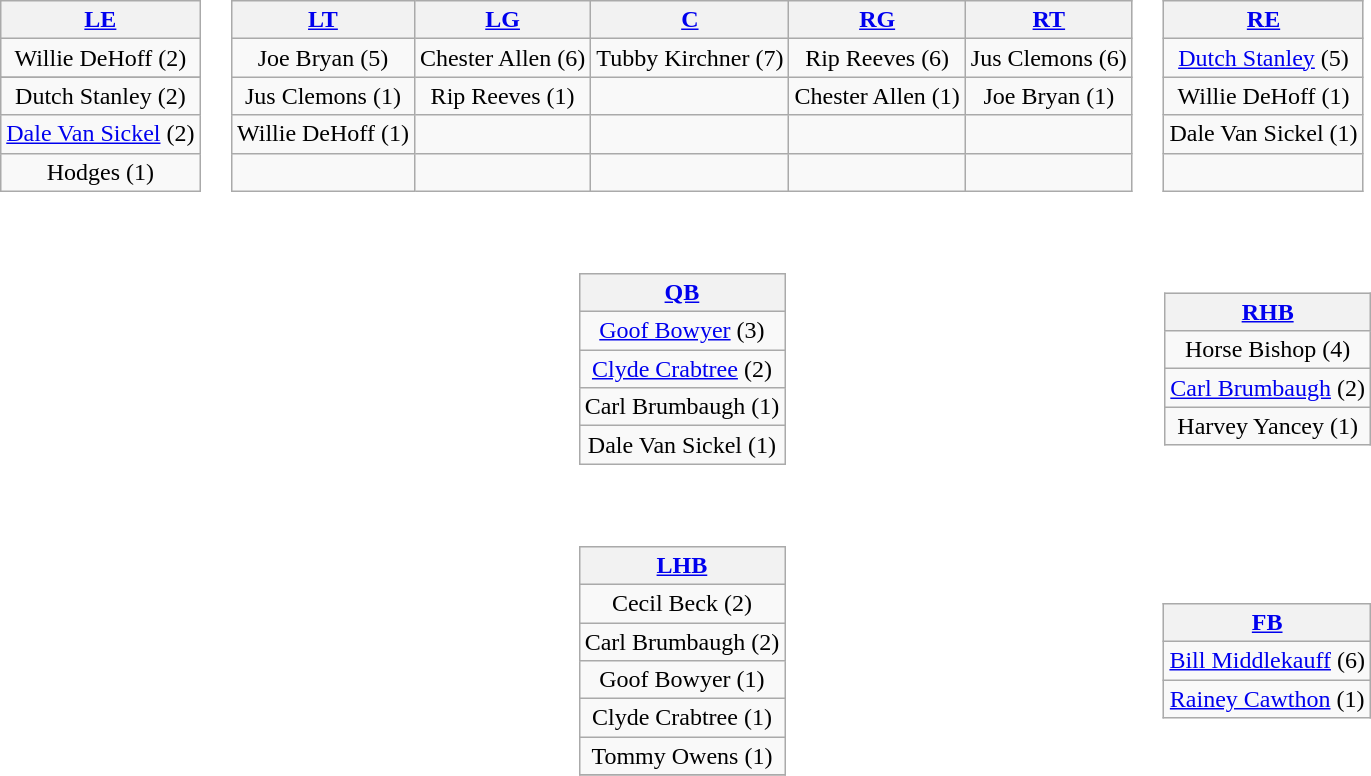<table>
<tr>
<td style="text-align:center;"><br><table style="width:100%">
<tr>
<td align="left"><br><table class="wikitable" style="text-align:center">
<tr>
<th><a href='#'>LE</a></th>
</tr>
<tr>
<td>Willie DeHoff (2)</td>
</tr>
<tr>
</tr>
<tr>
<td>Dutch Stanley (2)</td>
</tr>
<tr>
<td><a href='#'>Dale Van Sickel</a> (2)</td>
</tr>
<tr>
<td>Hodges (1)</td>
</tr>
</table>
</td>
<td><br><table class="wikitable" style="text-align:center">
<tr>
<th><a href='#'>LT</a></th>
<th><a href='#'>LG</a></th>
<th><a href='#'>C</a></th>
<th><a href='#'>RG</a></th>
<th><a href='#'>RT</a></th>
</tr>
<tr>
<td>Joe Bryan (5)</td>
<td>Chester Allen (6)</td>
<td>Tubby Kirchner (7)</td>
<td>Rip Reeves (6)</td>
<td>Jus Clemons (6)</td>
</tr>
<tr>
<td>Jus Clemons (1)</td>
<td>Rip Reeves (1)</td>
<td></td>
<td>Chester Allen (1)</td>
<td>Joe Bryan (1)</td>
</tr>
<tr>
<td>Willie DeHoff (1)</td>
<td></td>
<td></td>
<td></td>
<td></td>
</tr>
<tr>
<td> </td>
<td></td>
<td></td>
<td></td>
<td></td>
</tr>
</table>
</td>
<td><br><table class="wikitable" style="text-align:center">
<tr>
<th><a href='#'>RE</a></th>
</tr>
<tr>
<td><a href='#'>Dutch Stanley</a> (5)</td>
</tr>
<tr>
<td>Willie DeHoff (1)</td>
</tr>
<tr>
<td>Dale Van Sickel (1)</td>
</tr>
<tr>
<td> </td>
</tr>
</table>
</td>
</tr>
<tr>
<td></td>
<td align="center"><br><table class="wikitable" style="text-align:center">
<tr>
<th><a href='#'>QB</a></th>
</tr>
<tr>
<td><a href='#'>Goof Bowyer</a> (3)</td>
</tr>
<tr>
<td><a href='#'>Clyde Crabtree</a> (2)</td>
</tr>
<tr>
<td>Carl Brumbaugh (1)</td>
</tr>
<tr>
<td>Dale Van Sickel (1)</td>
</tr>
</table>
</td>
<td align="right"><br><table class="wikitable" style="text-align:center">
<tr>
<th><a href='#'>RHB</a></th>
</tr>
<tr>
<td>Horse Bishop (4)</td>
</tr>
<tr>
<td><a href='#'>Carl Brumbaugh</a> (2)</td>
</tr>
<tr>
<td>Harvey Yancey (1)</td>
</tr>
</table>
</td>
</tr>
<tr>
<td></td>
<td align="center"><br><table class="wikitable" style="text-align:center">
<tr>
<th><a href='#'>LHB</a></th>
</tr>
<tr>
<td>Cecil Beck (2)</td>
</tr>
<tr>
<td>Carl Brumbaugh (2)</td>
</tr>
<tr>
<td>Goof Bowyer (1)</td>
</tr>
<tr>
<td>Clyde Crabtree (1)</td>
</tr>
<tr>
<td>Tommy Owens (1)</td>
</tr>
<tr>
</tr>
</table>
</td>
<td align="right"><br><table class="wikitable" style="text-align:center">
<tr>
<th><a href='#'>FB</a></th>
</tr>
<tr>
<td><a href='#'>Bill Middlekauff</a> (6)</td>
</tr>
<tr>
<td><a href='#'>Rainey Cawthon</a> (1)</td>
</tr>
</table>
</td>
</tr>
<tr>
<td style="height:3em"></td>
</tr>
<tr>
<td style="text-align:center;"></td>
</tr>
</table>
</td>
</tr>
</table>
